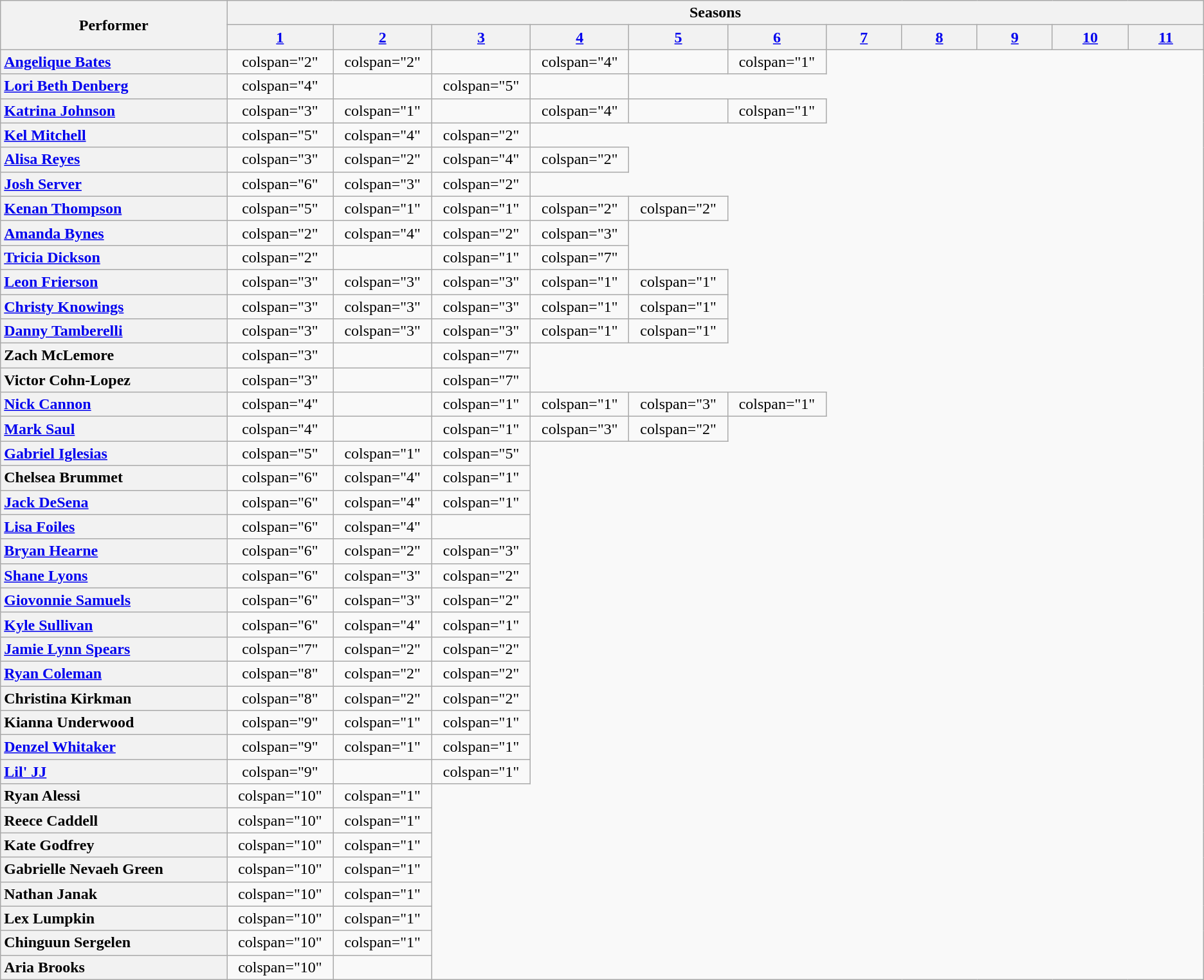<table class="wikitable sortable" style="text-align:center">
<tr>
<th scope="col" rowspan="2" style="width:15%;">Performer</th>
<th class="unsortable" scope="col" colspan="100%">Seasons</th>
</tr>
<tr>
<th scope="col" style="width:5%;"><a href='#'>1</a></th>
<th scope="col" style="width:5%;"><a href='#'>2</a></th>
<th scope="col" style="width:5%;"><a href='#'>3</a></th>
<th scope="col" style="width:5%;"><a href='#'>4</a></th>
<th scope="col" style="width:5%;"><a href='#'>5</a></th>
<th scope="col" style="width:5%;"><a href='#'>6</a></th>
<th scope="col" style="width:5%;"><a href='#'>7</a></th>
<th scope="col" style="width:5%;"><a href='#'>8</a></th>
<th scope="col" style="width:5%;"><a href='#'>9</a></th>
<th scope="col" style="width:5%;"><a href='#'>10</a></th>
<th scope="col" style="width:5%;"><a href='#'>11</a></th>
</tr>
<tr>
<th scope="row" style="text-align:left;"><a href='#'>Angelique Bates</a></th>
<td>colspan="2" </td>
<td>colspan="2" </td>
<td></td>
<td>colspan="4" </td>
<td></td>
<td>colspan="1" </td>
</tr>
<tr>
<th scope="row" style="text-align:left;"><a href='#'>Lori Beth Denberg</a></th>
<td>colspan="4" </td>
<td></td>
<td>colspan="5" </td>
<td></td>
</tr>
<tr>
<th scope="row" style="text-align:left;"><a href='#'>Katrina Johnson</a></th>
<td>colspan="3" </td>
<td>colspan="1" </td>
<td></td>
<td>colspan="4" </td>
<td></td>
<td>colspan="1" </td>
</tr>
<tr>
<th scope="row" style="text-align:left;"><a href='#'>Kel Mitchell</a></th>
<td>colspan="5" </td>
<td>colspan="4" </td>
<td>colspan="2" </td>
</tr>
<tr>
<th scope="row" style="text-align:left;"><a href='#'>Alisa Reyes</a></th>
<td>colspan="3" </td>
<td>colspan="2" </td>
<td>colspan="4" </td>
<td>colspan="2" </td>
</tr>
<tr>
<th scope="row" style="text-align:left;"><a href='#'>Josh Server</a></th>
<td>colspan="6" </td>
<td>colspan="3" </td>
<td>colspan="2" </td>
</tr>
<tr>
<th scope="row" style="text-align:left;"><a href='#'>Kenan Thompson</a></th>
<td>colspan="5" </td>
<td>colspan="1" </td>
<td>colspan="1" </td>
<td>colspan="2" </td>
<td>colspan="2" </td>
</tr>
<tr>
<th scope="row" style="text-align:left;"><a href='#'>Amanda Bynes</a></th>
<td>colspan="2" </td>
<td>colspan="4" </td>
<td>colspan="2" </td>
<td>colspan="3" </td>
</tr>
<tr>
<th scope="row" style="text-align:left;"><a href='#'>Tricia Dickson</a></th>
<td>colspan="2" </td>
<td></td>
<td>colspan="1" </td>
<td>colspan="7" </td>
</tr>
<tr>
<th scope="row" style="text-align:left;"><a href='#'>Leon Frierson</a></th>
<td>colspan="3" </td>
<td>colspan="3" </td>
<td>colspan="3" </td>
<td>colspan="1" </td>
<td>colspan="1" </td>
</tr>
<tr>
<th scope="row" style="text-align:left;"><a href='#'>Christy Knowings</a></th>
<td>colspan="3" </td>
<td>colspan="3" </td>
<td>colspan="3" </td>
<td>colspan="1" </td>
<td>colspan="1" </td>
</tr>
<tr>
<th scope="row" style="text-align:left;"><a href='#'>Danny Tamberelli</a></th>
<td>colspan="3" </td>
<td>colspan="3" </td>
<td>colspan="3" </td>
<td>colspan="1" </td>
<td>colspan="1" </td>
</tr>
<tr>
<th scope="row" style="text-align:left;">Zach McLemore</th>
<td>colspan="3" </td>
<td></td>
<td>colspan="7" </td>
</tr>
<tr>
<th scope="row" style="text-align:left;">Victor Cohn-Lopez</th>
<td>colspan="3" </td>
<td></td>
<td>colspan="7" </td>
</tr>
<tr>
<th scope="row" style="text-align:left;"><a href='#'>Nick Cannon</a></th>
<td>colspan="4" </td>
<td></td>
<td>colspan="1" </td>
<td>colspan="1" </td>
<td>colspan="3" </td>
<td>colspan="1" </td>
</tr>
<tr>
<th scope="row" style="text-align:left;"><a href='#'>Mark Saul</a></th>
<td>colspan="4" </td>
<td></td>
<td>colspan="1" </td>
<td>colspan="3" </td>
<td>colspan="2" </td>
</tr>
<tr>
<th scope="row" style="text-align:left;"><a href='#'>Gabriel Iglesias</a></th>
<td>colspan="5" </td>
<td>colspan="1" </td>
<td>colspan="5" </td>
</tr>
<tr>
<th scope="row" style="text-align:left;">Chelsea Brummet</th>
<td>colspan="6" </td>
<td>colspan="4" </td>
<td>colspan="1" </td>
</tr>
<tr>
<th scope="row" style="text-align:left;"><a href='#'>Jack DeSena</a></th>
<td>colspan="6" </td>
<td>colspan="4" </td>
<td>colspan="1" </td>
</tr>
<tr>
<th scope="row" style="text-align:left;"><a href='#'>Lisa Foiles</a></th>
<td>colspan="6" </td>
<td>colspan="4" </td>
<td></td>
</tr>
<tr>
<th scope="row" style="text-align:left;"><a href='#'>Bryan Hearne</a></th>
<td>colspan="6" </td>
<td>colspan="2" </td>
<td>colspan="3" </td>
</tr>
<tr>
<th scope="row" style="text-align:left;"><a href='#'>Shane Lyons</a></th>
<td>colspan="6" </td>
<td>colspan="3" </td>
<td>colspan="2" </td>
</tr>
<tr>
<th scope="row" style="text-align:left;"><a href='#'>Giovonnie Samuels</a></th>
<td>colspan="6" </td>
<td>colspan="3" </td>
<td>colspan="2" </td>
</tr>
<tr>
<th scope="row" style="text-align:left;"><a href='#'>Kyle Sullivan</a></th>
<td>colspan="6" </td>
<td>colspan="4" </td>
<td>colspan="1" </td>
</tr>
<tr>
<th scope="row" style="text-align:left;"><a href='#'>Jamie Lynn Spears</a></th>
<td>colspan="7" </td>
<td>colspan="2" </td>
<td>colspan="2" </td>
</tr>
<tr>
<th scope="row" style="text-align:left;"><a href='#'>Ryan Coleman</a></th>
<td>colspan="8" </td>
<td>colspan="2" </td>
<td>colspan="2" </td>
</tr>
<tr>
<th scope="row" style="text-align:left;">Christina Kirkman</th>
<td>colspan="8" </td>
<td>colspan="2" </td>
<td>colspan="2" </td>
</tr>
<tr>
<th scope="row" style="text-align:left;">Kianna Underwood</th>
<td>colspan="9" </td>
<td>colspan="1" </td>
<td>colspan="1" </td>
</tr>
<tr>
<th scope="row" style="text-align:left;"><a href='#'>Denzel Whitaker</a></th>
<td>colspan="9" </td>
<td>colspan="1" </td>
<td>colspan="1" </td>
</tr>
<tr>
<th scope="row" style="text-align:left;"><a href='#'>Lil' JJ</a></th>
<td>colspan="9" </td>
<td></td>
<td>colspan="1" </td>
</tr>
<tr>
<th scope="row" style="text-align:left;">Ryan Alessi</th>
<td>colspan="10" </td>
<td>colspan="1" </td>
</tr>
<tr>
<th scope="row" style="text-align:left;">Reece Caddell</th>
<td>colspan="10" </td>
<td>colspan="1" </td>
</tr>
<tr>
<th scope="row" style="text-align:left;">Kate Godfrey</th>
<td>colspan="10" </td>
<td>colspan="1" </td>
</tr>
<tr>
<th scope="row" style="text-align:left;">Gabrielle Nevaeh Green</th>
<td>colspan="10" </td>
<td>colspan="1" </td>
</tr>
<tr>
<th scope="row" style="text-align:left;">Nathan Janak</th>
<td>colspan="10" </td>
<td>colspan="1" </td>
</tr>
<tr>
<th scope="row" style="text-align:left;">Lex Lumpkin</th>
<td>colspan="10" </td>
<td>colspan="1" </td>
</tr>
<tr>
<th scope="row" style="text-align:left;">Chinguun Sergelen</th>
<td>colspan="10" </td>
<td>colspan="1" </td>
</tr>
<tr>
<th scope="row" style="text-align:left;">Aria Brooks</th>
<td>colspan="10" </td>
<td></td>
</tr>
</table>
